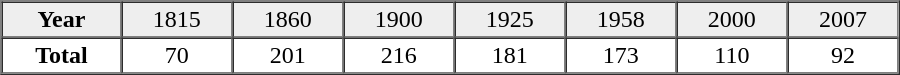<table border="1" cellpadding="2" cellspacing="0" style="width:600px;">
<tr style="background:#eee; text-align:center;">
<td><strong>Year</strong></td>
<td>1815</td>
<td>1860</td>
<td>1900</td>
<td>1925</td>
<td>1958</td>
<td>2000</td>
<td>2007</td>
</tr>
<tr style="text-align:center;">
<td><strong>Total</strong></td>
<td>70</td>
<td>201</td>
<td>216</td>
<td>181</td>
<td>173</td>
<td>110</td>
<td>92</td>
</tr>
</table>
